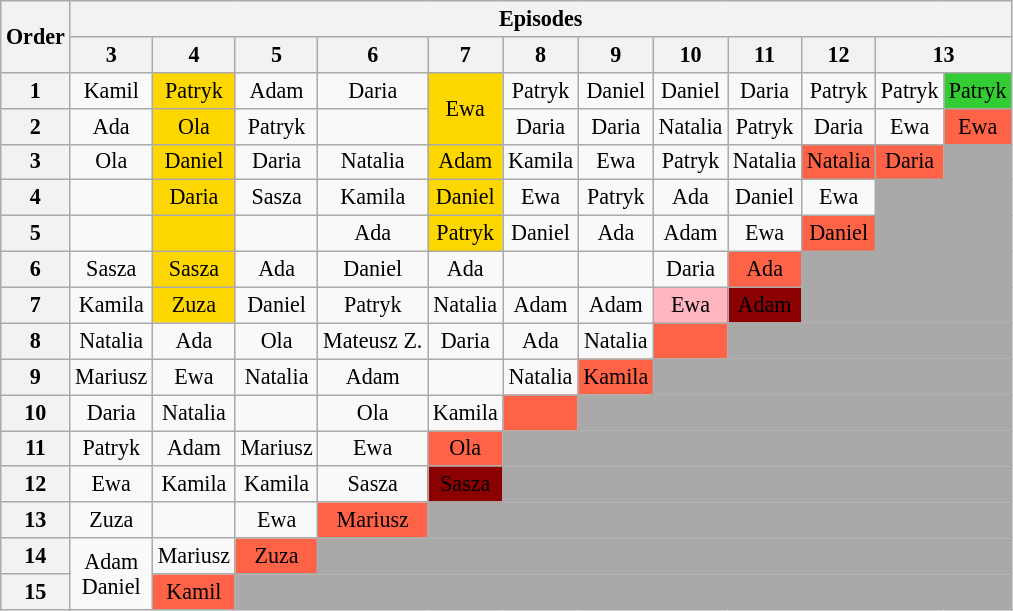<table class="wikitable" style="text-align:center; font-size:92%">
<tr>
<th rowspan=2>Order</th>
<th colspan=14>Episodes</th>
</tr>
<tr>
<th>3</th>
<th>4</th>
<th>5</th>
<th>6</th>
<th>7</th>
<th>8</th>
<th>9</th>
<th>10</th>
<th>11</th>
<th>12</th>
<th colspan="3">13</th>
</tr>
<tr>
<th>1</th>
<td>Kamil</td>
<td style="background:gold">Patryk</td>
<td>Adam</td>
<td>Daria</td>
<td rowspan="2" style="background:gold">Ewa<br></td>
<td>Patryk</td>
<td>Daniel</td>
<td>Daniel</td>
<td>Daria</td>
<td>Patryk</td>
<td>Patryk</td>
<td style="background:limegreen">Patryk</td>
</tr>
<tr>
<th>2</th>
<td>Ada</td>
<td style="background:gold">Ola</td>
<td>Patryk</td>
<td></td>
<td>Daria</td>
<td>Daria</td>
<td>Natalia</td>
<td>Patryk</td>
<td>Daria</td>
<td>Ewa</td>
<td style="background:tomato">Ewa</td>
</tr>
<tr>
<th>3</th>
<td>Ola</td>
<td style="background:gold">Daniel</td>
<td>Daria</td>
<td>Natalia</td>
<td style="background:gold">Adam</td>
<td>Kamila</td>
<td>Ewa</td>
<td>Patryk</td>
<td>Natalia</td>
<td style="background:tomato">Natalia</td>
<td style="background:tomato">Daria</td>
<td style="background:darkgray;" colspan="12"></td>
</tr>
<tr>
<th>4</th>
<td></td>
<td style="background:gold">Daria</td>
<td>Sasza</td>
<td>Kamila</td>
<td style="background:gold">Daniel</td>
<td>Ewa</td>
<td>Patryk</td>
<td>Ada</td>
<td>Daniel</td>
<td>Ewa</td>
<td style="background:darkgray;" colspan="12"></td>
</tr>
<tr>
<th>5</th>
<td></td>
<td style="background:gold"></td>
<td></td>
<td>Ada</td>
<td style="background:gold">Patryk</td>
<td>Daniel</td>
<td>Ada</td>
<td>Adam</td>
<td>Ewa</td>
<td style="background:tomato">Daniel</td>
<td style="background:darkgray;" colspan="12"></td>
</tr>
<tr>
<th>6</th>
<td>Sasza</td>
<td style="background:gold">Sasza</td>
<td>Ada</td>
<td>Daniel</td>
<td>Ada</td>
<td></td>
<td></td>
<td>Daria</td>
<td style="background:tomato">Ada</td>
<td style="background:darkgray;" colspan="12"></td>
</tr>
<tr>
<th>7</th>
<td>Kamila</td>
<td style="background:gold">Zuza</td>
<td>Daniel</td>
<td>Patryk</td>
<td>Natalia</td>
<td>Adam</td>
<td>Adam</td>
<td style="background:lightpink">Ewa</td>
<td style="background:darkred"><span>Adam</span></td>
<td style="background:darkgray;" colspan="12"></td>
</tr>
<tr>
<th>8</th>
<td>Natalia</td>
<td>Ada</td>
<td>Ola</td>
<td>Mateusz Z.</td>
<td>Daria</td>
<td>Ada</td>
<td>Natalia</td>
<td style="background:tomato"></td>
<td style="background:darkgray;" colspan="12"></td>
</tr>
<tr>
<th>9</th>
<td>Mariusz</td>
<td>Ewa</td>
<td>Natalia</td>
<td>Adam</td>
<td></td>
<td>Natalia</td>
<td style="background:tomato">Kamila</td>
<td style="background:darkgray;" colspan="12"></td>
</tr>
<tr>
<th>10</th>
<td>Daria</td>
<td>Natalia</td>
<td></td>
<td>Ola</td>
<td>Kamila</td>
<td style="background:tomato"></td>
<td style="background:darkgray;" colspan="12"></td>
</tr>
<tr>
<th>11</th>
<td>Patryk</td>
<td>Adam</td>
<td>Mariusz</td>
<td>Ewa</td>
<td style="background:tomato">Ola</td>
<td style="background:darkgray;" colspan="12"></td>
</tr>
<tr>
<th>12</th>
<td>Ewa</td>
<td>Kamila</td>
<td>Kamila</td>
<td>Sasza</td>
<td style="background:darkred"><span>Sasza</span></td>
<td style="background:darkgray;" colspan="12"></td>
</tr>
<tr>
<th>13</th>
<td>Zuza</td>
<td></td>
<td>Ewa</td>
<td style="background:tomato">Mariusz</td>
<td style="background:darkgray;" colspan="12"></td>
</tr>
<tr>
<th>14</th>
<td rowspan="2">Adam<br>Daniel</td>
<td>Mariusz</td>
<td style="background:tomato">Zuza</td>
<td style="background:darkgray;" colspan="12"></td>
</tr>
<tr>
<th>15</th>
<td style="background:tomato">Kamil</td>
<td style="background:darkgray;" colspan="12"></td>
</tr>
</table>
